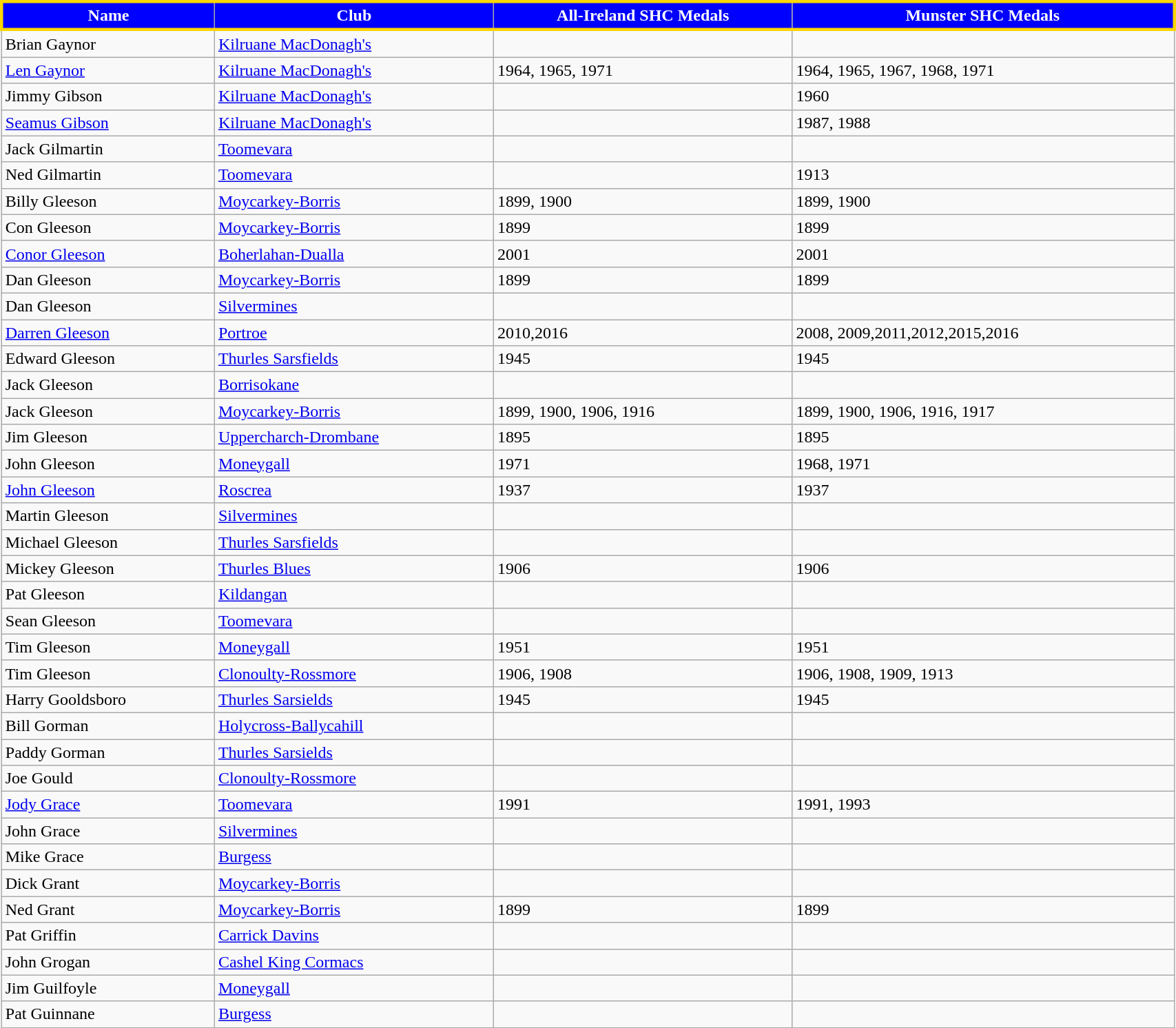<table class="wikitable" width="90%">
<tr style="text-align:center;background:blue;color:white;border:3px solid gold;">
<td><strong>Name</strong></td>
<td><strong>Club</strong></td>
<td><strong>All-Ireland SHC Medals</strong></td>
<td><strong>Munster SHC Medals</strong></td>
</tr>
<tr>
<td>Brian Gaynor</td>
<td><a href='#'>Kilruane MacDonagh's</a></td>
<td></td>
<td></td>
</tr>
<tr>
<td><a href='#'>Len Gaynor</a></td>
<td><a href='#'>Kilruane MacDonagh's</a></td>
<td>1964, 1965, 1971</td>
<td>1964, 1965, 1967, 1968, 1971</td>
</tr>
<tr>
<td>Jimmy Gibson</td>
<td><a href='#'>Kilruane MacDonagh's</a></td>
<td></td>
<td>1960</td>
</tr>
<tr>
<td><a href='#'>Seamus Gibson</a></td>
<td><a href='#'>Kilruane MacDonagh's</a></td>
<td></td>
<td>1987, 1988</td>
</tr>
<tr>
<td>Jack Gilmartin</td>
<td><a href='#'>Toomevara</a></td>
<td></td>
<td></td>
</tr>
<tr>
<td>Ned Gilmartin</td>
<td><a href='#'>Toomevara</a></td>
<td></td>
<td>1913</td>
</tr>
<tr>
<td>Billy Gleeson</td>
<td><a href='#'>Moycarkey-Borris</a></td>
<td>1899, 1900</td>
<td>1899, 1900</td>
</tr>
<tr>
<td>Con Gleeson</td>
<td><a href='#'>Moycarkey-Borris</a></td>
<td>1899</td>
<td>1899</td>
</tr>
<tr>
<td><a href='#'>Conor Gleeson</a></td>
<td><a href='#'>Boherlahan-Dualla</a></td>
<td>2001</td>
<td>2001</td>
</tr>
<tr>
<td>Dan Gleeson</td>
<td><a href='#'>Moycarkey-Borris</a></td>
<td>1899</td>
<td>1899</td>
</tr>
<tr>
<td>Dan Gleeson</td>
<td><a href='#'>Silvermines</a></td>
<td></td>
<td></td>
</tr>
<tr>
<td><a href='#'>Darren Gleeson</a></td>
<td><a href='#'>Portroe</a></td>
<td>2010,2016</td>
<td>2008, 2009,2011,2012,2015,2016</td>
</tr>
<tr>
<td>Edward Gleeson</td>
<td><a href='#'>Thurles Sarsfields</a></td>
<td>1945</td>
<td>1945</td>
</tr>
<tr>
<td>Jack Gleeson</td>
<td><a href='#'>Borrisokane</a></td>
<td></td>
<td></td>
</tr>
<tr>
<td>Jack Gleeson</td>
<td><a href='#'>Moycarkey-Borris</a></td>
<td>1899, 1900, 1906, 1916</td>
<td>1899, 1900, 1906, 1916, 1917</td>
</tr>
<tr>
<td>Jim Gleeson</td>
<td><a href='#'>Uppercharch-Drombane</a></td>
<td>1895</td>
<td>1895</td>
</tr>
<tr>
<td>John Gleeson</td>
<td><a href='#'>Moneygall</a></td>
<td>1971</td>
<td>1968, 1971</td>
</tr>
<tr>
<td><a href='#'>John Gleeson</a></td>
<td><a href='#'>Roscrea</a></td>
<td>1937</td>
<td>1937</td>
</tr>
<tr>
<td>Martin Gleeson</td>
<td><a href='#'>Silvermines</a></td>
<td></td>
<td></td>
</tr>
<tr>
<td>Michael Gleeson</td>
<td><a href='#'>Thurles Sarsfields</a></td>
<td></td>
<td></td>
</tr>
<tr>
<td>Mickey Gleeson</td>
<td><a href='#'>Thurles Blues</a></td>
<td>1906</td>
<td>1906</td>
</tr>
<tr>
<td>Pat Gleeson</td>
<td><a href='#'>Kildangan</a></td>
<td></td>
<td></td>
</tr>
<tr>
<td>Sean Gleeson</td>
<td><a href='#'>Toomevara</a></td>
<td></td>
<td></td>
</tr>
<tr>
<td>Tim Gleeson</td>
<td><a href='#'>Moneygall</a></td>
<td>1951</td>
<td>1951</td>
</tr>
<tr>
<td>Tim Gleeson</td>
<td><a href='#'>Clonoulty-Rossmore</a></td>
<td>1906, 1908</td>
<td>1906, 1908, 1909, 1913</td>
</tr>
<tr>
<td>Harry Gooldsboro</td>
<td><a href='#'>Thurles Sarsields</a></td>
<td>1945</td>
<td>1945</td>
</tr>
<tr>
<td>Bill Gorman</td>
<td><a href='#'>Holycross-Ballycahill</a></td>
<td></td>
<td></td>
</tr>
<tr>
<td>Paddy Gorman</td>
<td><a href='#'>Thurles Sarsields</a></td>
<td></td>
<td></td>
</tr>
<tr>
<td>Joe Gould</td>
<td><a href='#'>Clonoulty-Rossmore</a></td>
<td></td>
<td></td>
</tr>
<tr>
<td><a href='#'>Jody Grace</a></td>
<td><a href='#'>Toomevara</a></td>
<td>1991</td>
<td>1991, 1993</td>
</tr>
<tr>
<td>John Grace</td>
<td><a href='#'>Silvermines</a></td>
<td></td>
<td></td>
</tr>
<tr>
<td>Mike Grace</td>
<td><a href='#'>Burgess</a></td>
<td></td>
<td></td>
</tr>
<tr>
<td>Dick Grant</td>
<td><a href='#'>Moycarkey-Borris</a></td>
<td></td>
<td></td>
</tr>
<tr>
<td>Ned Grant</td>
<td><a href='#'>Moycarkey-Borris</a></td>
<td>1899</td>
<td>1899</td>
</tr>
<tr>
<td>Pat Griffin</td>
<td><a href='#'>Carrick Davins</a></td>
<td></td>
<td></td>
</tr>
<tr>
<td>John Grogan</td>
<td><a href='#'>Cashel King Cormacs</a></td>
<td></td>
<td></td>
</tr>
<tr>
<td>Jim Guilfoyle</td>
<td><a href='#'>Moneygall</a></td>
<td></td>
<td></td>
</tr>
<tr>
<td>Pat Guinnane</td>
<td><a href='#'>Burgess</a></td>
<td></td>
<td></td>
</tr>
</table>
